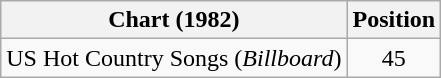<table class="wikitable">
<tr>
<th>Chart (1982)</th>
<th>Position</th>
</tr>
<tr>
<td>US Hot Country Songs (<em>Billboard</em>)</td>
<td align="center">45</td>
</tr>
</table>
